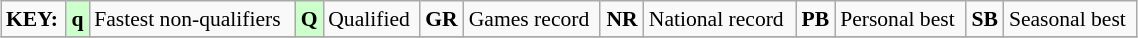<table class="wikitable" style="margin:0.5em auto; font-size:90%;position:relative;" width=60%>
<tr>
<td><strong>KEY:</strong></td>
<td bgcolor=ccffcc align=center><strong>q</strong></td>
<td>Fastest non-qualifiers</td>
<td bgcolor=ccffcc align=center><strong>Q</strong></td>
<td>Qualified</td>
<td align=center><strong>GR</strong></td>
<td>Games record</td>
<td align=center><strong>NR</strong></td>
<td>National record</td>
<td align=center><strong>PB</strong></td>
<td>Personal best</td>
<td align=center><strong>SB</strong></td>
<td>Seasonal best</td>
</tr>
<tr>
</tr>
</table>
